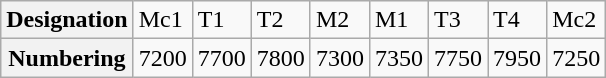<table class="wikitable">
<tr>
<th>Designation</th>
<td>Mc1</td>
<td>T1</td>
<td>T2</td>
<td>M2</td>
<td>M1</td>
<td>T3</td>
<td>T4</td>
<td>Mc2</td>
</tr>
<tr>
<th>Numbering</th>
<td>7200</td>
<td>7700</td>
<td>7800</td>
<td>7300</td>
<td>7350</td>
<td>7750</td>
<td>7950</td>
<td>7250</td>
</tr>
</table>
